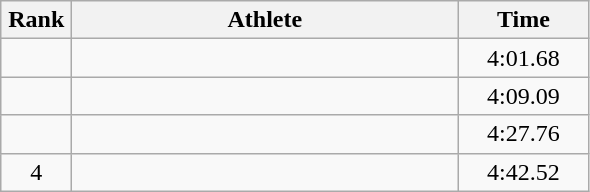<table class=wikitable style="text-align:center">
<tr>
<th width=40>Rank</th>
<th width=250>Athlete</th>
<th width=80>Time</th>
</tr>
<tr>
<td></td>
<td align=left></td>
<td>4:01.68</td>
</tr>
<tr>
<td></td>
<td align=left></td>
<td>4:09.09</td>
</tr>
<tr>
<td></td>
<td align=left></td>
<td>4:27.76</td>
</tr>
<tr>
<td>4</td>
<td align=left></td>
<td>4:42.52</td>
</tr>
</table>
